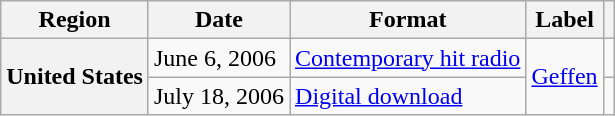<table class="wikitable plainrowheaders">
<tr>
<th scope="col">Region</th>
<th scope="col">Date</th>
<th scope="col">Format</th>
<th scope="col">Label</th>
<th scope="col"></th>
</tr>
<tr>
<th scope="row" rowspan="2">United States</th>
<td>June 6, 2006</td>
<td><a href='#'>Contemporary hit radio</a></td>
<td rowspan="2"><a href='#'>Geffen</a></td>
<td></td>
</tr>
<tr>
<td>July 18, 2006</td>
<td><a href='#'>Digital download</a></td>
<td></td>
</tr>
</table>
